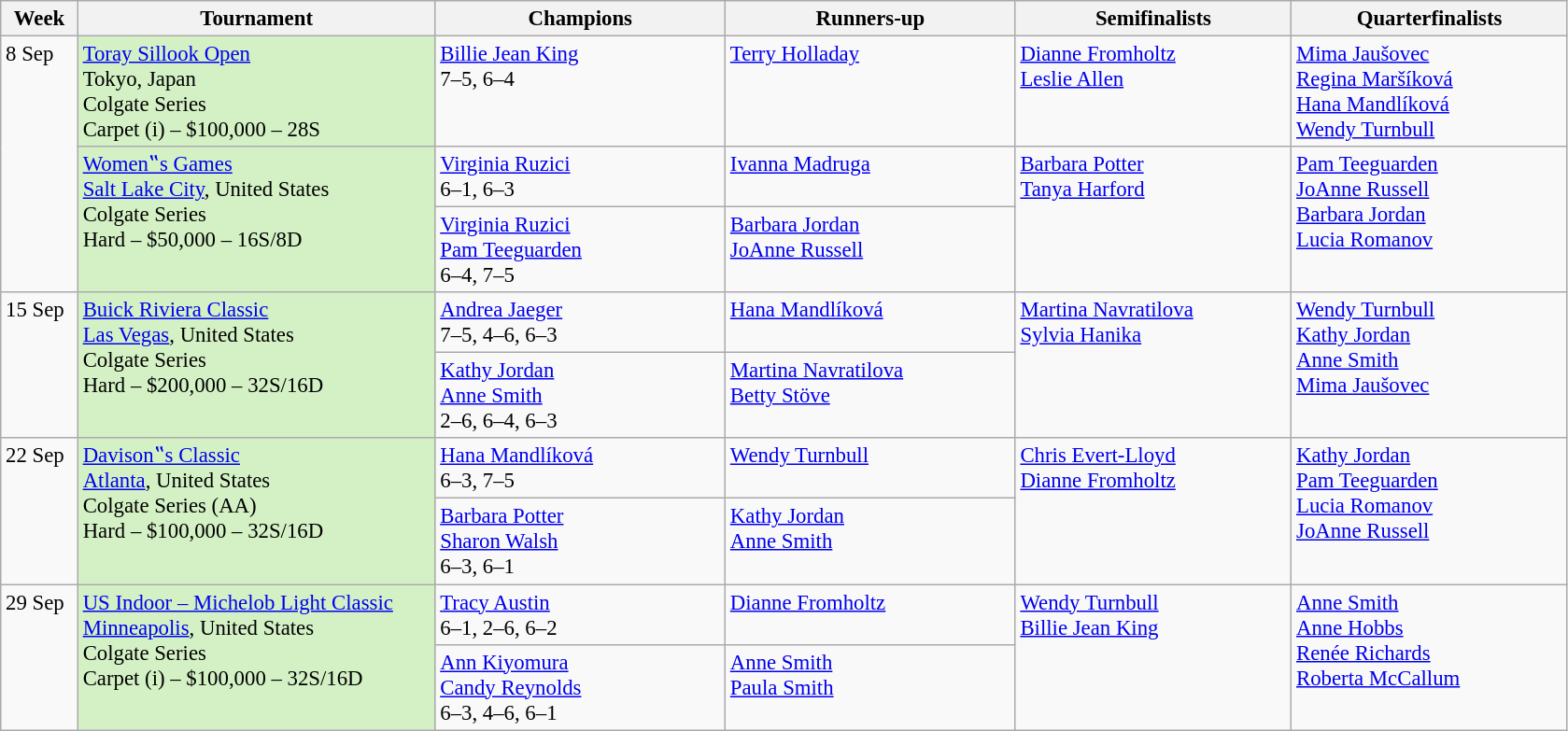<table class=wikitable style=font-size:95%>
<tr>
<th style="width:48px;">Week</th>
<th style="width:248px;">Tournament</th>
<th style="width:200px;">Champions</th>
<th style="width:200px;">Runners-up</th>
<th style="width:190px;">Semifinalists</th>
<th style="width:190px;">Quarterfinalists</th>
</tr>
<tr valign=top>
<td rowspan=3>8 Sep</td>
<td rowspan=1 bgcolor=#D4F1C5><a href='#'>Toray Sillook Open</a><br> Tokyo, Japan <br>Colgate Series<br>Carpet (i) – $100,000 – 28S</td>
<td> <a href='#'>Billie Jean King</a><br>7–5, 6–4</td>
<td> <a href='#'>Terry Holladay</a></td>
<td rowspan=1> <a href='#'>Dianne Fromholtz</a><br> <a href='#'>Leslie Allen</a></td>
<td rowspan=1> <a href='#'>Mima Jaušovec</a><br> <a href='#'>Regina Maršíková</a><br>  <a href='#'>Hana Mandlíková</a> <br> <a href='#'>Wendy Turnbull</a></td>
</tr>
<tr valign="top">
<td rowspan=2 bgcolor=#D4F1C5><a href='#'>Women‟s Games</a><br> <a href='#'>Salt Lake City</a>, United States<br>Colgate Series<br>Hard – $50,000 – 16S/8D</td>
<td> <a href='#'>Virginia Ruzici</a><br> 6–1, 6–3</td>
<td> <a href='#'>Ivanna Madruga</a></td>
<td rowspan=2> <a href='#'>Barbara Potter</a><br> <a href='#'>Tanya Harford</a></td>
<td rowspan=2> <a href='#'>Pam Teeguarden</a><br> <a href='#'>JoAnne Russell</a><br>  <a href='#'>Barbara Jordan</a><br> <a href='#'>Lucia Romanov</a></td>
</tr>
<tr valign="top">
<td> <a href='#'>Virginia Ruzici</a><br> <a href='#'>Pam Teeguarden</a><br> 6–4, 7–5</td>
<td> <a href='#'>Barbara Jordan</a><br> <a href='#'>JoAnne Russell</a></td>
</tr>
<tr valign="top">
<td rowspan=2>15 Sep</td>
<td rowspan=2 bgcolor=#D4F1C5><a href='#'>Buick Riviera Classic</a><br> <a href='#'>Las Vegas</a>, United States<br>Colgate Series<br>Hard – $200,000 – 32S/16D</td>
<td> <a href='#'>Andrea Jaeger</a><br> 7–5, 4–6, 6–3</td>
<td> <a href='#'>Hana Mandlíková</a></td>
<td rowspan=2> <a href='#'>Martina Navratilova</a><br>  <a href='#'>Sylvia Hanika</a></td>
<td rowspan=2> <a href='#'>Wendy Turnbull</a><br> <a href='#'>Kathy Jordan</a><br>  <a href='#'>Anne Smith</a><br> <a href='#'>Mima Jaušovec</a></td>
</tr>
<tr valign="top">
<td> <a href='#'>Kathy Jordan</a><br> <a href='#'>Anne Smith</a><br> 2–6, 6–4, 6–3</td>
<td> <a href='#'>Martina Navratilova</a><br> <a href='#'>Betty Stöve</a></td>
</tr>
<tr valign="top">
<td rowspan=2>22 Sep</td>
<td rowspan=2 bgcolor=#D4F1C5><a href='#'>Davison‟s Classic</a><br> <a href='#'>Atlanta</a>, United States<br>Colgate Series (AA)<br>Hard – $100,000 – 32S/16D</td>
<td> <a href='#'>Hana Mandlíková</a><br> 6–3, 7–5</td>
<td> <a href='#'>Wendy Turnbull</a></td>
<td rowspan=2> <a href='#'>Chris Evert-Lloyd</a><br> <a href='#'>Dianne Fromholtz</a></td>
<td rowspan=2> <a href='#'>Kathy Jordan</a><br> <a href='#'>Pam Teeguarden</a><br>  <a href='#'>Lucia Romanov</a><br> <a href='#'>JoAnne Russell</a></td>
</tr>
<tr valign="top">
<td> <a href='#'>Barbara Potter</a><br> <a href='#'>Sharon Walsh</a> <br> 6–3, 6–1</td>
<td> <a href='#'>Kathy Jordan</a><br> <a href='#'>Anne Smith</a></td>
</tr>
<tr valign=top>
<td rowspan=2>29 Sep</td>
<td rowspan=2 bgcolor=#D4F1C5><a href='#'>US Indoor – Michelob Light Classic</a><br> <a href='#'>Minneapolis</a>, United States<br>Colgate Series<br>Carpet (i) – $100,000 – 32S/16D</td>
<td> <a href='#'>Tracy Austin</a> <br>6–1, 2–6, 6–2</td>
<td> <a href='#'>Dianne Fromholtz</a></td>
<td rowspan=2> <a href='#'>Wendy Turnbull</a> <br> <a href='#'>Billie Jean King</a> <br></td>
<td rowspan=2> <a href='#'>Anne Smith</a> <br> <a href='#'>Anne Hobbs</a><br>  <a href='#'>Renée Richards</a><br> <a href='#'>Roberta McCallum</a></td>
</tr>
<tr valign="top">
<td> <a href='#'>Ann Kiyomura</a><br> <a href='#'>Candy Reynolds</a> <br>6–3, 4–6, 6–1</td>
<td> <a href='#'>Anne Smith</a><br> <a href='#'>Paula Smith</a></td>
</tr>
</table>
